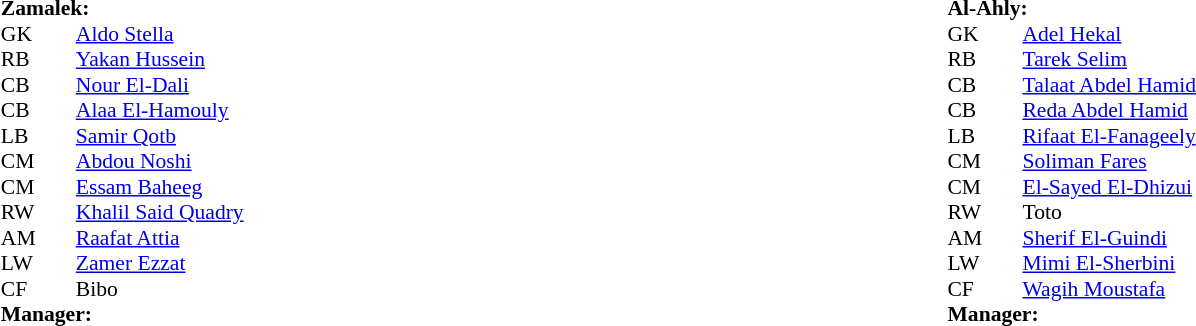<table width="100%">
<tr>
<td valign="top" width="50%"><br><table style="font-size: 90%" cellspacing="0" cellpadding="0" align="center">
<tr>
<td colspan=4><strong>Zamalek:</strong></td>
</tr>
<tr>
<th width="25"></th>
<th width="25"></th>
</tr>
<tr>
<td>GK</td>
<td><strong></strong></td>
<td> <a href='#'>Aldo Stella</a></td>
</tr>
<tr>
<td>RB</td>
<td><strong></strong></td>
<td> <a href='#'>Yakan Hussein</a></td>
</tr>
<tr>
<td>CB</td>
<td><strong></strong></td>
<td> <a href='#'>Nour El-Dali</a></td>
</tr>
<tr>
<td>CB</td>
<td><strong></strong></td>
<td> <a href='#'>Alaa El-Hamouly</a></td>
</tr>
<tr>
<td>LB</td>
<td><strong></strong></td>
<td> <a href='#'>Samir Qotb</a></td>
</tr>
<tr>
<td>CM</td>
<td><strong></strong></td>
<td> <a href='#'>Abdou Noshi</a></td>
</tr>
<tr>
<td>CM</td>
<td><strong></strong></td>
<td> <a href='#'>Essam Baheeg</a></td>
</tr>
<tr>
<td>RW</td>
<td><strong></strong></td>
<td> <a href='#'>Khalil Said Quadry</a></td>
</tr>
<tr>
<td>AM</td>
<td><strong></strong></td>
<td> <a href='#'>Raafat Attia</a></td>
</tr>
<tr>
<td>LW</td>
<td><strong></strong></td>
<td> <a href='#'>Zamer Ezzat</a></td>
</tr>
<tr>
<td>CF</td>
<td><strong></strong></td>
<td> Bibo</td>
</tr>
<tr>
<td colspan=3><strong>Manager:</strong></td>
</tr>
<tr>
<td colspan=3></td>
</tr>
</table>
</td>
<td valign="top"></td>
<td valign="top" width="50%"><br><table style="font-size: 90%" cellspacing="0" cellpadding="0" align="center">
<tr>
<td colspan=4><strong>Al-Ahly:</strong></td>
</tr>
<tr>
<th width=25></th>
<th width=25></th>
</tr>
<tr>
<td>GK</td>
<td><strong></strong></td>
<td> <a href='#'>Adel Hekal</a></td>
</tr>
<tr>
<td>RB</td>
<td><strong></strong></td>
<td> <a href='#'>Tarek Selim</a></td>
</tr>
<tr>
<td>CB</td>
<td><strong></strong></td>
<td> <a href='#'>Talaat Abdel Hamid</a></td>
</tr>
<tr>
<td>CB</td>
<td><strong></strong></td>
<td> <a href='#'>Reda Abdel Hamid</a></td>
</tr>
<tr>
<td>LB</td>
<td><strong></strong></td>
<td> <a href='#'>Rifaat El-Fanageely</a></td>
</tr>
<tr>
<td>CM</td>
<td><strong></strong></td>
<td> <a href='#'>Soliman Fares</a></td>
</tr>
<tr>
<td>CM</td>
<td><strong></strong></td>
<td> <a href='#'>El-Sayed El-Dhizui</a></td>
</tr>
<tr>
<td>RW</td>
<td><strong></strong></td>
<td> Toto</td>
</tr>
<tr>
<td>AM</td>
<td><strong></strong></td>
<td> <a href='#'>Sherif El-Guindi</a></td>
</tr>
<tr>
<td>LW</td>
<td><strong></strong></td>
<td> <a href='#'>Mimi El-Sherbini</a></td>
</tr>
<tr>
<td>CF</td>
<td><strong></strong></td>
<td> <a href='#'>Wagih Moustafa</a></td>
</tr>
<tr>
<td colspan=3><strong>Manager:</strong></td>
</tr>
<tr>
<td colspan=3></td>
</tr>
</table>
</td>
</tr>
</table>
